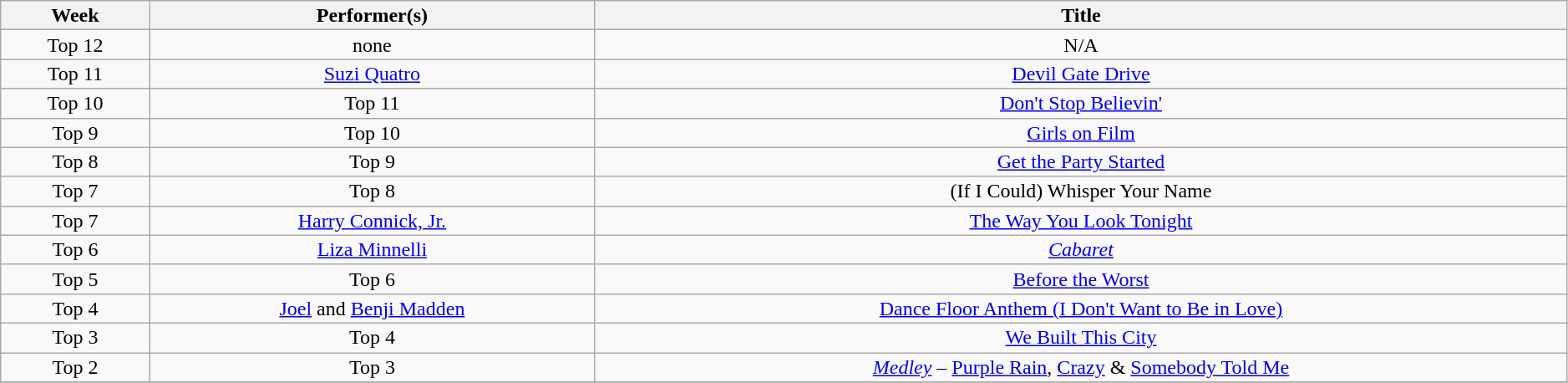<table class="wikitable plainrowheaders" style="text-align:center; line-height:16px; width:99%;">
<tr>
<th>Week</th>
<th>Performer(s)</th>
<th>Title</th>
</tr>
<tr>
<td>Top 12</td>
<td>none</td>
<td>N/A</td>
</tr>
<tr>
<td>Top 11</td>
<td><a href='#'>Suzi Quatro</a></td>
<td><a href='#'>Devil Gate Drive</a></td>
</tr>
<tr>
<td>Top 10</td>
<td>Top 11</td>
<td><a href='#'>Don't Stop Believin'</a></td>
</tr>
<tr>
<td>Top 9</td>
<td>Top 10</td>
<td><a href='#'>Girls on Film</a></td>
</tr>
<tr>
<td>Top 8</td>
<td>Top 9</td>
<td><a href='#'>Get the Party Started</a></td>
</tr>
<tr>
<td>Top 7</td>
<td>Top 8</td>
<td>(If I Could) Whisper Your Name</td>
</tr>
<tr>
<td>Top 7</td>
<td><a href='#'>Harry Connick, Jr.</a></td>
<td><a href='#'>The Way You Look Tonight</a></td>
</tr>
<tr>
<td>Top 6</td>
<td><a href='#'>Liza Minnelli</a></td>
<td><em><a href='#'>Cabaret</a></em></td>
</tr>
<tr>
<td>Top 5</td>
<td>Top 6</td>
<td><a href='#'>Before the Worst</a></td>
</tr>
<tr>
<td>Top 4</td>
<td><a href='#'>Joel</a> and <a href='#'>Benji Madden</a></td>
<td><a href='#'>Dance Floor Anthem (I Don't Want to Be in Love)</a></td>
</tr>
<tr>
<td>Top 3</td>
<td>Top 4</td>
<td><a href='#'>We Built This City</a></td>
</tr>
<tr>
<td>Top 2</td>
<td>Top 3</td>
<td><em><a href='#'>Medley</a></em> – <a href='#'>Purple Rain</a>, <a href='#'>Crazy</a> & <a href='#'>Somebody Told Me</a></td>
</tr>
<tr>
</tr>
</table>
